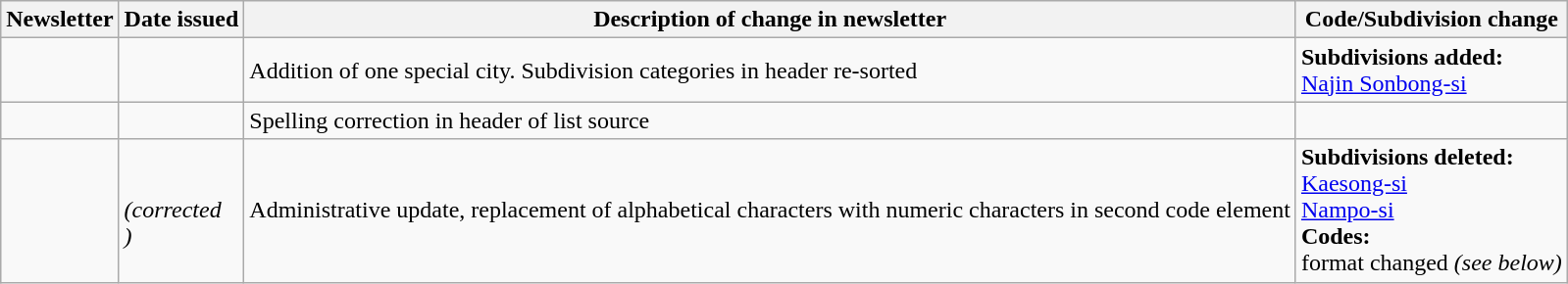<table class="wikitable">
<tr>
<th>Newsletter</th>
<th>Date issued</th>
<th>Description of change in newsletter</th>
<th>Code/Subdivision change</th>
</tr>
<tr>
<td id="I-4"></td>
<td></td>
<td>Addition of one special city. Subdivision categories in header re-sorted</td>
<td style=white-space:nowrap><strong>Subdivisions added:</strong><br>  <a href='#'>Najin Sonbong-si</a></td>
</tr>
<tr>
<td id="I-6"></td>
<td></td>
<td>Spelling correction in header of list source</td>
<td></td>
</tr>
<tr>
<td id="II-1"></td>
<td><br> <em>(corrected<br> )</em></td>
<td>Administrative update, replacement of alphabetical characters with numeric characters in second code element</td>
<td style=white-space:nowrap><strong>Subdivisions deleted:</strong><br>  <a href='#'>Kaesong-si</a><br>  <a href='#'>Nampo-si</a><br> <strong>Codes:</strong><br> format changed <em>(see below)</em></td>
</tr>
</table>
